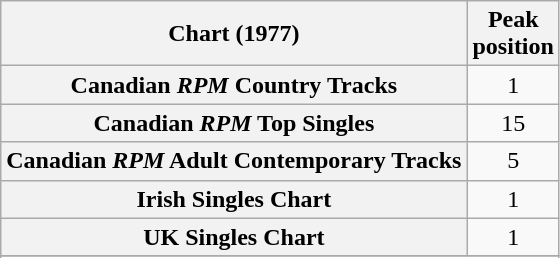<table class="wikitable sortable plainrowheaders">
<tr>
<th>Chart (1977)</th>
<th>Peak<br>position</th>
</tr>
<tr>
<th scope="row">Canadian <em>RPM</em> Country Tracks</th>
<td align="center">1</td>
</tr>
<tr>
<th scope="row">Canadian <em>RPM</em> Top Singles</th>
<td align="center">15</td>
</tr>
<tr>
<th scope="row">Canadian <em>RPM</em> Adult Contemporary Tracks</th>
<td align="center">5</td>
</tr>
<tr>
<th scope="row">Irish Singles Chart</th>
<td align="center">1</td>
</tr>
<tr>
<th scope="row">UK Singles Chart</th>
<td align="center">1</td>
</tr>
<tr>
</tr>
<tr>
</tr>
<tr>
</tr>
</table>
